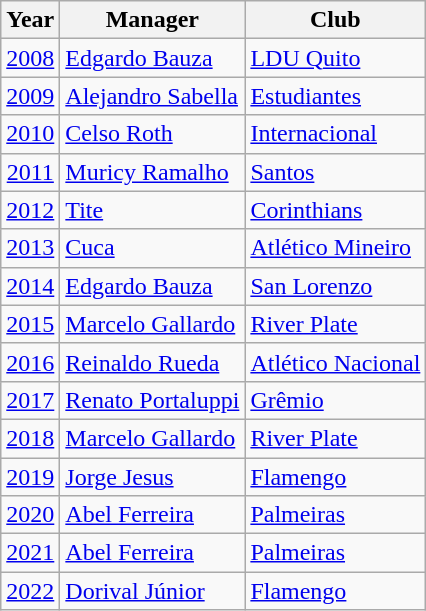<table class="wikitable" style="text-align: center">
<tr>
<th scope="col">Year</th>
<th scope="col">Manager</th>
<th scope="col">Club</th>
</tr>
<tr>
<td><a href='#'>2008</a></td>
<td style="text-align: left"> <a href='#'>Edgardo Bauza</a></td>
<td style="text-align: left"> <a href='#'>LDU Quito</a></td>
</tr>
<tr>
<td><a href='#'>2009</a></td>
<td style="text-align: left"> <a href='#'>Alejandro Sabella</a></td>
<td style="text-align: left"> <a href='#'>Estudiantes</a></td>
</tr>
<tr>
<td><a href='#'>2010</a></td>
<td style="text-align: left"> <a href='#'>Celso Roth</a></td>
<td style="text-align: left"> <a href='#'>Internacional</a></td>
</tr>
<tr>
<td><a href='#'>2011</a></td>
<td style="text-align: left"> <a href='#'>Muricy Ramalho</a></td>
<td style="text-align: left"> <a href='#'>Santos</a></td>
</tr>
<tr>
<td><a href='#'>2012</a></td>
<td style="text-align: left"> <a href='#'>Tite</a></td>
<td style="text-align: left"> <a href='#'>Corinthians</a></td>
</tr>
<tr>
<td><a href='#'>2013</a></td>
<td style="text-align: left"> <a href='#'>Cuca</a></td>
<td style="text-align: left"> <a href='#'>Atlético Mineiro</a></td>
</tr>
<tr>
<td><a href='#'>2014</a></td>
<td style="text-align: left"> <a href='#'>Edgardo Bauza</a></td>
<td style="text-align: left"> <a href='#'>San Lorenzo</a></td>
</tr>
<tr>
<td><a href='#'>2015</a></td>
<td style="text-align: left"> <a href='#'>Marcelo Gallardo</a></td>
<td style="text-align: left"> <a href='#'>River Plate</a></td>
</tr>
<tr>
<td><a href='#'>2016</a></td>
<td style="text-align: left"> <a href='#'>Reinaldo Rueda</a></td>
<td style="text-align: left"> <a href='#'>Atlético Nacional</a></td>
</tr>
<tr>
<td><a href='#'>2017</a></td>
<td style="text-align: left"> <a href='#'>Renato Portaluppi</a></td>
<td style="text-align: left"> <a href='#'>Grêmio</a></td>
</tr>
<tr>
<td><a href='#'>2018</a></td>
<td style="text-align: left"> <a href='#'>Marcelo Gallardo</a></td>
<td style="text-align: left"> <a href='#'>River Plate</a></td>
</tr>
<tr>
<td><a href='#'>2019</a></td>
<td style="text-align: left"> <a href='#'>Jorge Jesus</a></td>
<td style="text-align: left"> <a href='#'>Flamengo</a></td>
</tr>
<tr>
<td><a href='#'>2020</a></td>
<td style="text-align: left"> <a href='#'>Abel Ferreira</a></td>
<td style="text-align: left"> <a href='#'>Palmeiras</a></td>
</tr>
<tr>
<td><a href='#'>2021</a></td>
<td style="text-align: left"> <a href='#'>Abel Ferreira</a></td>
<td style="text-align: left"> <a href='#'>Palmeiras</a></td>
</tr>
<tr>
<td><a href='#'>2022</a></td>
<td style="text-align: left"> <a href='#'>Dorival Júnior</a></td>
<td style="text-align: left"> <a href='#'>Flamengo</a></td>
</tr>
</table>
